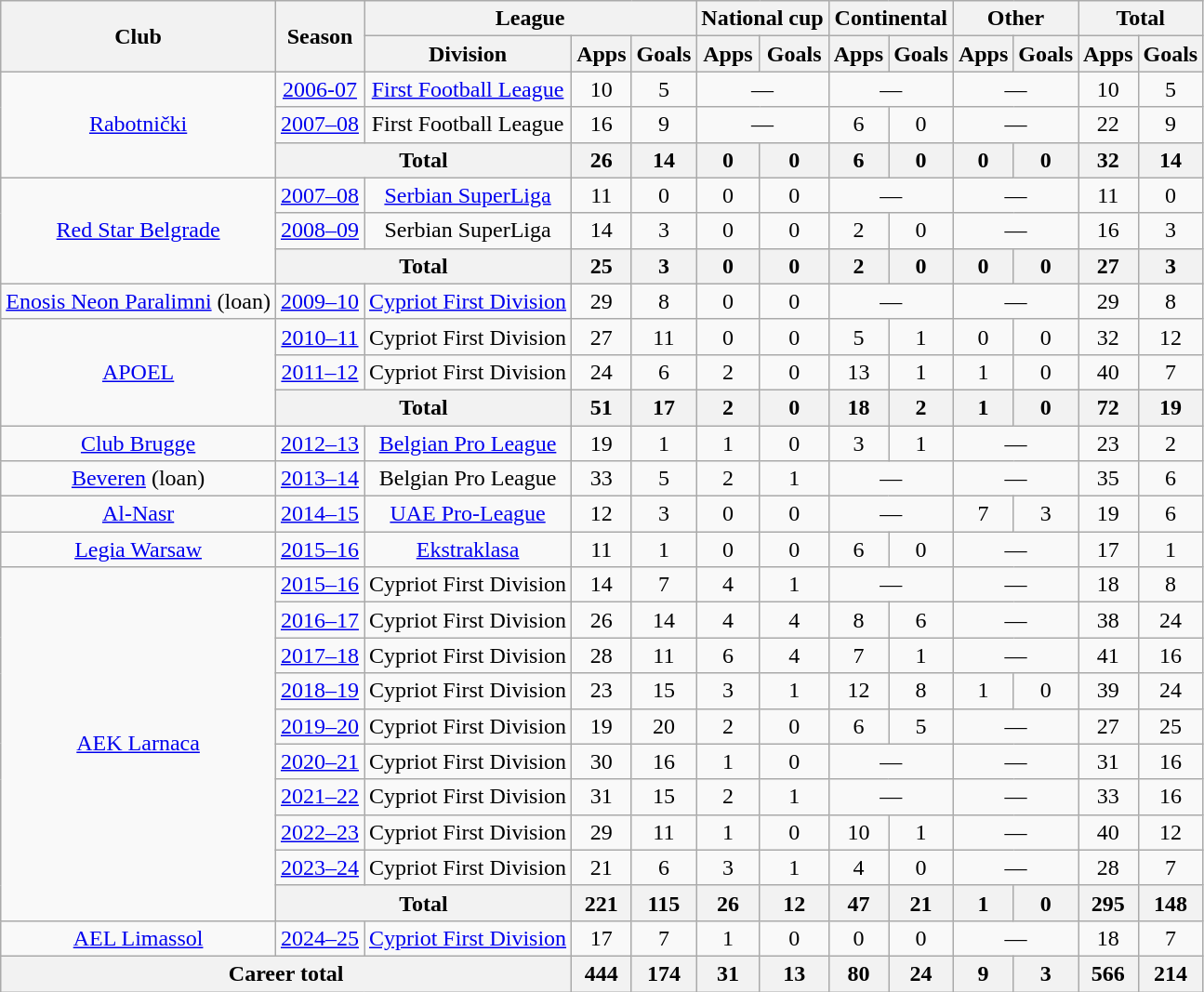<table class="wikitable" style="text-align:center">
<tr>
<th rowspan="2">Club</th>
<th rowspan="2">Season</th>
<th colspan="3">League</th>
<th colspan="2">National cup</th>
<th colspan="2">Continental</th>
<th colspan="2">Other</th>
<th colspan="2">Total</th>
</tr>
<tr>
<th>Division</th>
<th>Apps</th>
<th>Goals</th>
<th>Apps</th>
<th>Goals</th>
<th>Apps</th>
<th>Goals</th>
<th>Apps</th>
<th>Goals</th>
<th>Apps</th>
<th>Goals</th>
</tr>
<tr>
<td rowspan="3"><a href='#'>Rabotnički</a></td>
<td><a href='#'>2006-07</a></td>
<td><a href='#'>First Football League</a></td>
<td>10</td>
<td>5</td>
<td colspan="2">—</td>
<td colspan="2">—</td>
<td colspan="2">—</td>
<td>10</td>
<td>5</td>
</tr>
<tr>
<td><a href='#'>2007–08</a></td>
<td>First Football League</td>
<td>16</td>
<td>9</td>
<td colspan="2">—</td>
<td>6</td>
<td>0</td>
<td colspan="2">—</td>
<td>22</td>
<td>9</td>
</tr>
<tr>
<th colspan="2">Total</th>
<th>26</th>
<th>14</th>
<th>0</th>
<th>0</th>
<th>6</th>
<th>0</th>
<th>0</th>
<th>0</th>
<th>32</th>
<th>14</th>
</tr>
<tr>
<td rowspan="3"><a href='#'>Red Star Belgrade</a></td>
<td><a href='#'>2007–08</a></td>
<td><a href='#'>Serbian SuperLiga</a></td>
<td>11</td>
<td>0</td>
<td>0</td>
<td>0</td>
<td colspan="2">—</td>
<td colspan="2">—</td>
<td>11</td>
<td>0</td>
</tr>
<tr>
<td><a href='#'>2008–09</a></td>
<td>Serbian SuperLiga</td>
<td>14</td>
<td>3</td>
<td>0</td>
<td>0</td>
<td>2</td>
<td>0</td>
<td colspan="2">—</td>
<td>16</td>
<td>3</td>
</tr>
<tr>
<th colspan="2">Total</th>
<th>25</th>
<th>3</th>
<th>0</th>
<th>0</th>
<th>2</th>
<th>0</th>
<th>0</th>
<th>0</th>
<th>27</th>
<th>3</th>
</tr>
<tr>
<td><a href='#'>Enosis Neon Paralimni</a> (loan)</td>
<td><a href='#'>2009–10</a></td>
<td><a href='#'>Cypriot First Division</a></td>
<td>29</td>
<td>8</td>
<td>0</td>
<td>0</td>
<td colspan="2">—</td>
<td colspan="2">—</td>
<td>29</td>
<td>8</td>
</tr>
<tr>
<td rowspan="3"><a href='#'>APOEL</a></td>
<td><a href='#'>2010–11</a></td>
<td>Cypriot First Division</td>
<td>27</td>
<td>11</td>
<td>0</td>
<td>0</td>
<td>5</td>
<td>1</td>
<td>0</td>
<td>0</td>
<td>32</td>
<td>12</td>
</tr>
<tr>
<td><a href='#'>2011–12</a></td>
<td>Cypriot First Division</td>
<td>24</td>
<td>6</td>
<td>2</td>
<td>0</td>
<td>13</td>
<td>1</td>
<td>1</td>
<td>0</td>
<td>40</td>
<td>7</td>
</tr>
<tr>
<th colspan="2">Total</th>
<th>51</th>
<th>17</th>
<th>2</th>
<th>0</th>
<th>18</th>
<th>2</th>
<th>1</th>
<th>0</th>
<th>72</th>
<th>19</th>
</tr>
<tr>
<td><a href='#'>Club Brugge</a></td>
<td><a href='#'>2012–13</a></td>
<td><a href='#'>Belgian Pro League</a></td>
<td>19</td>
<td>1</td>
<td>1</td>
<td>0</td>
<td>3</td>
<td>1</td>
<td colspan="2">—</td>
<td>23</td>
<td>2</td>
</tr>
<tr>
<td><a href='#'>Beveren</a> (loan)</td>
<td><a href='#'>2013–14</a></td>
<td>Belgian Pro League</td>
<td>33</td>
<td>5</td>
<td>2</td>
<td>1</td>
<td colspan="2">—</td>
<td colspan="2">—</td>
<td>35</td>
<td>6</td>
</tr>
<tr>
<td><a href='#'>Al-Nasr</a></td>
<td><a href='#'>2014–15</a></td>
<td><a href='#'>UAE Pro-League</a></td>
<td>12</td>
<td>3</td>
<td>0</td>
<td>0</td>
<td colspan="2">—</td>
<td>7</td>
<td>3</td>
<td>19</td>
<td>6</td>
</tr>
<tr>
<td><a href='#'>Legia Warsaw</a></td>
<td><a href='#'>2015–16</a></td>
<td><a href='#'>Ekstraklasa</a></td>
<td>11</td>
<td>1</td>
<td>0</td>
<td>0</td>
<td>6</td>
<td>0</td>
<td colspan="2">—</td>
<td>17</td>
<td>1</td>
</tr>
<tr>
<td rowspan=10><a href='#'>AEK Larnaca</a></td>
<td><a href='#'>2015–16</a></td>
<td>Cypriot First Division</td>
<td>14</td>
<td>7</td>
<td>4</td>
<td>1</td>
<td colspan="2">—</td>
<td colspan="2">—</td>
<td>18</td>
<td>8</td>
</tr>
<tr>
<td><a href='#'>2016–17</a></td>
<td>Cypriot First Division</td>
<td>26</td>
<td>14</td>
<td>4</td>
<td>4</td>
<td>8</td>
<td>6</td>
<td colspan="2">—</td>
<td>38</td>
<td>24</td>
</tr>
<tr>
<td><a href='#'>2017–18</a></td>
<td>Cypriot First Division</td>
<td>28</td>
<td>11</td>
<td>6</td>
<td>4</td>
<td>7</td>
<td>1</td>
<td colspan="2">—</td>
<td>41</td>
<td>16</td>
</tr>
<tr>
<td><a href='#'>2018–19</a></td>
<td>Cypriot First Division</td>
<td>23</td>
<td>15</td>
<td>3</td>
<td>1</td>
<td>12</td>
<td>8</td>
<td>1</td>
<td>0</td>
<td>39</td>
<td>24</td>
</tr>
<tr>
<td><a href='#'>2019–20</a></td>
<td>Cypriot First Division</td>
<td>19</td>
<td>20</td>
<td>2</td>
<td>0</td>
<td>6</td>
<td>5</td>
<td colspan="2">—</td>
<td>27</td>
<td>25</td>
</tr>
<tr>
<td><a href='#'>2020–21</a></td>
<td>Cypriot First Division</td>
<td>30</td>
<td>16</td>
<td>1</td>
<td>0</td>
<td colspan="2">—</td>
<td colspan="2">—</td>
<td>31</td>
<td>16</td>
</tr>
<tr>
<td><a href='#'>2021–22</a></td>
<td>Cypriot First Division</td>
<td>31</td>
<td>15</td>
<td>2</td>
<td>1</td>
<td colspan="2">—</td>
<td colspan="2">—</td>
<td>33</td>
<td>16</td>
</tr>
<tr>
<td><a href='#'>2022–23</a></td>
<td>Cypriot First Division</td>
<td>29</td>
<td>11</td>
<td>1</td>
<td>0</td>
<td>10</td>
<td>1</td>
<td colspan="2">—</td>
<td>40</td>
<td>12</td>
</tr>
<tr>
<td><a href='#'>2023–24</a></td>
<td>Cypriot First Division</td>
<td>21</td>
<td>6</td>
<td>3</td>
<td>1</td>
<td>4</td>
<td>0</td>
<td colspan="2">—</td>
<td>28</td>
<td>7</td>
</tr>
<tr>
<th colspan="2">Total</th>
<th>221</th>
<th>115</th>
<th>26</th>
<th>12</th>
<th>47</th>
<th>21</th>
<th>1</th>
<th>0</th>
<th>295</th>
<th>148</th>
</tr>
<tr>
<td><a href='#'>AEL Limassol</a></td>
<td><a href='#'>2024–25</a></td>
<td><a href='#'>Cypriot First Division</a></td>
<td>17</td>
<td>7</td>
<td>1</td>
<td>0</td>
<td>0</td>
<td>0</td>
<td colspan="2">—</td>
<td>18</td>
<td>7</td>
</tr>
<tr>
<th colspan="3">Career total</th>
<th>444</th>
<th>174</th>
<th>31</th>
<th>13</th>
<th>80</th>
<th>24</th>
<th>9</th>
<th>3</th>
<th>566</th>
<th>214</th>
</tr>
</table>
